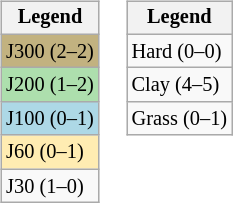<table>
<tr valign=top>
<td><br><table class="wikitable" style="font-size:85%;">
<tr>
<th>Legend</th>
</tr>
<tr bgcolor="C2B280">
<td>J300 (2–2)</td>
</tr>
<tr bgcolor="ADDFAD">
<td>J200 (1–2)</td>
</tr>
<tr bgcolor="lightblue">
<td>J100 (0–1)</td>
</tr>
<tr bgcolor="ffecb2">
<td>J60 (0–1)</td>
</tr>
<tr>
<td>J30 (1–0)</td>
</tr>
</table>
</td>
<td><br><table class="wikitable" style="font-size:85%;">
<tr>
<th>Legend</th>
</tr>
<tr>
<td>Hard (0–0)</td>
</tr>
<tr>
<td>Clay (4–5)</td>
</tr>
<tr>
<td>Grass (0–1)</td>
</tr>
</table>
</td>
</tr>
</table>
